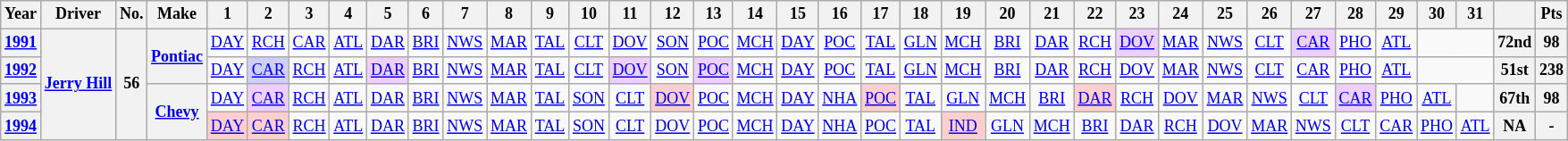<table class="wikitable" style="text-align:center; font-size:75%">
<tr>
<th>Year</th>
<th>Driver</th>
<th>No.</th>
<th>Make</th>
<th>1</th>
<th>2</th>
<th>3</th>
<th>4</th>
<th>5</th>
<th>6</th>
<th>7</th>
<th>8</th>
<th>9</th>
<th>10</th>
<th>11</th>
<th>12</th>
<th>13</th>
<th>14</th>
<th>15</th>
<th>16</th>
<th>17</th>
<th>18</th>
<th>19</th>
<th>20</th>
<th>21</th>
<th>22</th>
<th>23</th>
<th>24</th>
<th>25</th>
<th>26</th>
<th>27</th>
<th>28</th>
<th>29</th>
<th>30</th>
<th>31</th>
<th></th>
<th>Pts</th>
</tr>
<tr>
<th><a href='#'>1991</a></th>
<th rowspan=4><a href='#'>Jerry Hill</a></th>
<th rowspan=4>56</th>
<th rowspan=2><a href='#'>Pontiac</a></th>
<td><a href='#'>DAY</a></td>
<td><a href='#'>RCH</a></td>
<td><a href='#'>CAR</a></td>
<td><a href='#'>ATL</a></td>
<td><a href='#'>DAR</a></td>
<td><a href='#'>BRI</a></td>
<td><a href='#'>NWS</a></td>
<td><a href='#'>MAR</a></td>
<td><a href='#'>TAL</a></td>
<td><a href='#'>CLT</a></td>
<td><a href='#'>DOV</a></td>
<td><a href='#'>SON</a></td>
<td><a href='#'>POC</a></td>
<td><a href='#'>MCH</a></td>
<td><a href='#'>DAY</a></td>
<td><a href='#'>POC</a></td>
<td><a href='#'>TAL</a></td>
<td><a href='#'>GLN</a></td>
<td><a href='#'>MCH</a></td>
<td><a href='#'>BRI</a></td>
<td><a href='#'>DAR</a></td>
<td><a href='#'>RCH</a></td>
<td style="Background:#EFCFFF;"><a href='#'>DOV</a><br></td>
<td><a href='#'>MAR</a></td>
<td><a href='#'>NWS</a></td>
<td><a href='#'>CLT</a></td>
<td style="Background:#EFCFFF;"><a href='#'>CAR</a><br></td>
<td><a href='#'>PHO</a></td>
<td><a href='#'>ATL</a></td>
<td colspan=2></td>
<th>72nd</th>
<th>98</th>
</tr>
<tr>
<th><a href='#'>1992</a></th>
<td><a href='#'>DAY</a></td>
<td style="Background:#CFCFFF;"><a href='#'>CAR</a><br></td>
<td><a href='#'>RCH</a></td>
<td><a href='#'>ATL</a></td>
<td style="Background:#EFCFFF;"><a href='#'>DAR</a><br></td>
<td><a href='#'>BRI</a></td>
<td><a href='#'>NWS</a></td>
<td><a href='#'>MAR</a></td>
<td><a href='#'>TAL</a></td>
<td><a href='#'>CLT</a></td>
<td style="Background:#EFCFFF;"><a href='#'>DOV</a><br></td>
<td><a href='#'>SON</a></td>
<td style="Background:#EFCFFF;"><a href='#'>POC</a><br></td>
<td><a href='#'>MCH</a></td>
<td><a href='#'>DAY</a></td>
<td><a href='#'>POC</a></td>
<td><a href='#'>TAL</a></td>
<td><a href='#'>GLN</a></td>
<td><a href='#'>MCH</a></td>
<td><a href='#'>BRI</a></td>
<td><a href='#'>DAR</a></td>
<td><a href='#'>RCH</a></td>
<td><a href='#'>DOV</a></td>
<td><a href='#'>MAR</a></td>
<td><a href='#'>NWS</a></td>
<td><a href='#'>CLT</a></td>
<td><a href='#'>CAR</a></td>
<td><a href='#'>PHO</a></td>
<td><a href='#'>ATL</a></td>
<td colspan=2></td>
<th>51st</th>
<th>238</th>
</tr>
<tr>
<th><a href='#'>1993</a></th>
<th rowspan=2><a href='#'>Chevy</a></th>
<td><a href='#'>DAY</a></td>
<td style="Background:#EFCFFF;"><a href='#'>CAR</a><br></td>
<td><a href='#'>RCH</a></td>
<td><a href='#'>ATL</a></td>
<td><a href='#'>DAR</a></td>
<td><a href='#'>BRI</a></td>
<td><a href='#'>NWS</a></td>
<td><a href='#'>MAR</a></td>
<td><a href='#'>TAL</a></td>
<td><a href='#'>SON</a></td>
<td><a href='#'>CLT</a></td>
<td style="Background:#FFCFCF;"><a href='#'>DOV</a><br></td>
<td><a href='#'>POC</a></td>
<td><a href='#'>MCH</a></td>
<td><a href='#'>DAY</a></td>
<td><a href='#'>NHA</a></td>
<td style="Background:#FFCFCF;"><a href='#'>POC</a><br></td>
<td><a href='#'>TAL</a></td>
<td><a href='#'>GLN</a></td>
<td><a href='#'>MCH</a></td>
<td><a href='#'>BRI</a></td>
<td style="Background:#FFCFCF;"><a href='#'>DAR</a><br></td>
<td><a href='#'>RCH</a></td>
<td><a href='#'>DOV</a></td>
<td><a href='#'>MAR</a></td>
<td><a href='#'>NWS</a></td>
<td><a href='#'>CLT</a></td>
<td style="Background:#EFCFFF;"><a href='#'>CAR</a><br></td>
<td><a href='#'>PHO</a></td>
<td><a href='#'>ATL</a></td>
<td></td>
<th>67th</th>
<th>98</th>
</tr>
<tr>
<th><a href='#'>1994</a></th>
<td style="Background:#FFCFCF;"><a href='#'>DAY</a><br></td>
<td style="Background:#FFCFCF;"><a href='#'>CAR</a><br></td>
<td><a href='#'>RCH</a></td>
<td><a href='#'>ATL</a></td>
<td><a href='#'>DAR</a></td>
<td><a href='#'>BRI</a></td>
<td><a href='#'>NWS</a></td>
<td><a href='#'>MAR</a></td>
<td><a href='#'>TAL</a></td>
<td><a href='#'>SON</a></td>
<td><a href='#'>CLT</a></td>
<td><a href='#'>DOV</a></td>
<td><a href='#'>POC</a></td>
<td><a href='#'>MCH</a></td>
<td><a href='#'>DAY</a></td>
<td><a href='#'>NHA</a></td>
<td><a href='#'>POC</a></td>
<td><a href='#'>TAL</a></td>
<td style="Background:#FFCFCF;"><a href='#'>IND</a><br></td>
<td><a href='#'>GLN</a></td>
<td><a href='#'>MCH</a></td>
<td><a href='#'>BRI</a></td>
<td><a href='#'>DAR</a></td>
<td><a href='#'>RCH</a></td>
<td><a href='#'>DOV</a></td>
<td><a href='#'>MAR</a></td>
<td><a href='#'>NWS</a></td>
<td><a href='#'>CLT</a></td>
<td><a href='#'>CAR</a></td>
<td><a href='#'>PHO</a></td>
<td><a href='#'>ATL</a></td>
<th>NA</th>
<th>-</th>
</tr>
</table>
